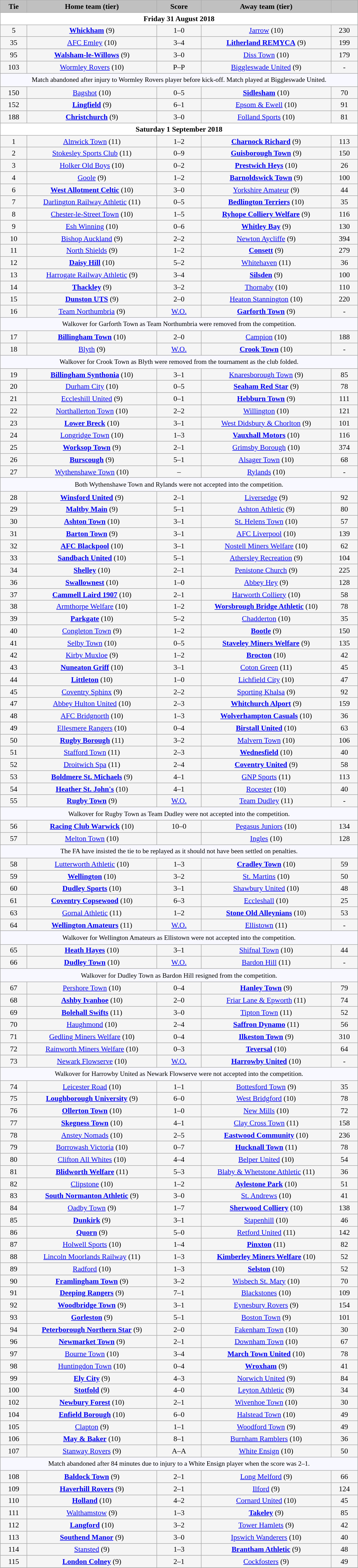<table class="wikitable" style="width: 700px; background:WhiteSmoke; text-align:center; font-size:90%">
<tr>
<td scope="col" style="width:  7.50%; background:silver;"><strong>Tie</strong></td>
<td scope="col" style="width: 36.25%; background:silver;"><strong>Home team (tier)</strong></td>
<td scope="col" style="width: 12.50%; background:silver;"><strong>Score</strong></td>
<td scope="col" style="width: 36.25%; background:silver;"><strong>Away team (tier)</strong></td>
<td scope="col" style="width:  7.50%; background:silver;"><strong></strong></td>
</tr>
<tr>
<td colspan="5" style= background:White><strong>Friday 31 August 2018</strong></td>
</tr>
<tr>
<td>5</td>
<td><strong><a href='#'>Whickham</a></strong> (9)</td>
<td>1–0</td>
<td><a href='#'>Jarrow</a> (10)</td>
<td>230</td>
</tr>
<tr>
<td>35</td>
<td><a href='#'>AFC Emley</a> (10)</td>
<td>3–4</td>
<td><strong><a href='#'>Litherland REMYCA</a></strong> (9)</td>
<td>199</td>
</tr>
<tr>
<td>95</td>
<td><strong><a href='#'>Walsham-le-Willows</a></strong> (9)</td>
<td>3–0</td>
<td><a href='#'>Diss Town</a> (10)</td>
<td>179</td>
</tr>
<tr>
<td>103</td>
<td><a href='#'>Wormley Rovers</a> (10)</td>
<td>P–P</td>
<td><a href='#'>Biggleswade United</a> (9)</td>
<td>-</td>
</tr>
<tr>
<td colspan="5" style="background:GhostWhite; height:20px; text-align:center; font-size:90%">Match abandoned after injury to Wormley Rovers player before kick-off. Match played at Biggleswade United.</td>
</tr>
<tr>
<td>150</td>
<td><a href='#'>Bagshot</a> (10)</td>
<td>0–5</td>
<td><strong><a href='#'>Sidlesham</a></strong> (10)</td>
<td>70</td>
</tr>
<tr>
<td>152</td>
<td><strong><a href='#'>Lingfield</a></strong> (9)</td>
<td>6–1</td>
<td><a href='#'>Epsom & Ewell</a> (10)</td>
<td>91</td>
</tr>
<tr>
<td>188</td>
<td><strong><a href='#'>Christchurch</a></strong> (9)</td>
<td>3–0</td>
<td><a href='#'>Folland Sports</a> (10)</td>
<td>81</td>
</tr>
<tr>
<td colspan="5" style= background:White><strong>Saturday 1 September 2018</strong></td>
</tr>
<tr>
<td>1</td>
<td><a href='#'>Alnwick Town</a> (11)</td>
<td>1–2</td>
<td><strong><a href='#'>Charnock Richard</a></strong> (9)</td>
<td>113</td>
</tr>
<tr>
<td>2</td>
<td><a href='#'>Stokesley Sports Club</a> (11)</td>
<td>0–9</td>
<td><strong><a href='#'>Guisborough Town</a></strong> (9)</td>
<td>150</td>
</tr>
<tr>
<td>3</td>
<td><a href='#'>Holker Old Boys</a> (10)</td>
<td>0–2</td>
<td><strong><a href='#'>Prestwich Heys</a></strong> (10)</td>
<td>26</td>
</tr>
<tr>
<td>4</td>
<td><a href='#'>Goole</a> (9)</td>
<td>1–2</td>
<td><strong><a href='#'>Barnoldswick Town</a></strong> (9)</td>
<td>100</td>
</tr>
<tr>
<td>6</td>
<td><strong><a href='#'>West Allotment Celtic</a></strong> (10)</td>
<td>3–0</td>
<td><a href='#'>Yorkshire Amateur</a> (9)</td>
<td>44</td>
</tr>
<tr>
<td>7</td>
<td><a href='#'>Darlington Railway Athletic</a> (11)</td>
<td>0–5</td>
<td><strong><a href='#'>Bedlington Terriers</a></strong> (10)</td>
<td>35</td>
</tr>
<tr>
<td>8</td>
<td><a href='#'>Chester-le-Street Town</a> (10)</td>
<td>1–5</td>
<td><strong><a href='#'>Ryhope Colliery Welfare</a></strong> (9)</td>
<td>116</td>
</tr>
<tr>
<td>9</td>
<td><a href='#'>Esh Winning</a> (10)</td>
<td>0–6</td>
<td><strong><a href='#'>Whitley Bay</a></strong> (9)</td>
<td>130</td>
</tr>
<tr>
<td>10</td>
<td><a href='#'>Bishop Auckland</a> (9)</td>
<td>2–2</td>
<td><a href='#'>Newton Aycliffe</a> (9)</td>
<td>394</td>
</tr>
<tr>
<td>11</td>
<td><a href='#'>North Shields</a> (9)</td>
<td>1–2</td>
<td><strong><a href='#'>Consett</a></strong> (9)</td>
<td>279</td>
</tr>
<tr>
<td>12</td>
<td><strong><a href='#'>Daisy Hill</a></strong> (10)</td>
<td>5–2</td>
<td><a href='#'>Whitehaven</a> (11)</td>
<td>36</td>
</tr>
<tr>
<td>13</td>
<td><a href='#'>Harrogate Railway Athletic</a> (9)</td>
<td>3–4</td>
<td><strong><a href='#'>Silsden</a></strong> (9)</td>
<td>100</td>
</tr>
<tr>
<td>14</td>
<td><strong><a href='#'>Thackley</a></strong> (9)</td>
<td>3–2</td>
<td><a href='#'>Thornaby</a> (10)</td>
<td>110</td>
</tr>
<tr>
<td>15</td>
<td><strong><a href='#'>Dunston UTS</a></strong> (9)</td>
<td>2–0</td>
<td><a href='#'>Heaton Stannington</a> (10)</td>
<td>220</td>
</tr>
<tr>
<td>16</td>
<td><a href='#'>Team Northumbria</a> (9)</td>
<td><a href='#'>W.O.</a></td>
<td><strong><a href='#'>Garforth Town</a></strong> (9)</td>
<td>-</td>
</tr>
<tr>
<td colspan="5" style="background:GhostWhite; height:20px; text-align:center; font-size:90%">Walkover for Garforth Town as Team Northumbria were removed from the competition.</td>
</tr>
<tr>
<td>17</td>
<td><strong><a href='#'>Billingham Town</a></strong> (10)</td>
<td>2–0</td>
<td><a href='#'>Campion</a> (10)</td>
<td>188</td>
</tr>
<tr>
<td>18</td>
<td><a href='#'>Blyth</a> (9)</td>
<td><a href='#'>W.O.</a></td>
<td><strong><a href='#'>Crook Town</a></strong> (10)</td>
<td>-</td>
</tr>
<tr>
<td colspan="5" style="background:GhostWhite; height:20px; text-align:center; font-size:90%">Walkover for Crook Town as Blyth were removed from the tournament as the club folded.</td>
</tr>
<tr>
<td>19</td>
<td><strong><a href='#'>Billingham Synthonia</a></strong> (10)</td>
<td>3–1</td>
<td><a href='#'>Knaresborough Town</a> (9)</td>
<td>85</td>
</tr>
<tr>
<td>20</td>
<td><a href='#'>Durham City</a> (10)</td>
<td>0–5</td>
<td><strong><a href='#'>Seaham Red Star</a></strong> (9)</td>
<td>78</td>
</tr>
<tr>
<td>21</td>
<td><a href='#'>Eccleshill United</a> (9)</td>
<td>0–1</td>
<td><strong><a href='#'>Hebburn Town</a></strong> (9)</td>
<td>111</td>
</tr>
<tr>
<td>22</td>
<td><a href='#'>Northallerton Town</a> (10)</td>
<td>2–2</td>
<td><a href='#'>Willington</a> (10)</td>
<td>121</td>
</tr>
<tr>
<td>23</td>
<td><strong><a href='#'>Lower Breck</a></strong> (10)</td>
<td>3–1</td>
<td><a href='#'>West Didsbury & Chorlton</a> (9)</td>
<td>101</td>
</tr>
<tr>
<td>24</td>
<td><a href='#'>Longridge Town</a> (10)</td>
<td>1–3</td>
<td><strong><a href='#'>Vauxhall Motors</a></strong> (10)</td>
<td>116</td>
</tr>
<tr>
<td>25</td>
<td><strong><a href='#'>Worksop Town</a></strong> (9)</td>
<td>2–1</td>
<td><a href='#'>Grimsby Borough</a> (10)</td>
<td>374</td>
</tr>
<tr>
<td>26</td>
<td><strong><a href='#'>Burscough</a></strong> (9)</td>
<td>5–1</td>
<td><a href='#'>Alsager Town</a> (10)</td>
<td>68</td>
</tr>
<tr>
<td>27</td>
<td><a href='#'>Wythenshawe Town</a> (10)</td>
<td>–</td>
<td><a href='#'>Rylands</a> (10)</td>
<td>-</td>
</tr>
<tr>
<td colspan="5" style="background:GhostWhite; height:20px; text-align:center; font-size:90%">Both Wythenshawe Town and Rylands were not accepted into the competition.</td>
</tr>
<tr>
<td>28</td>
<td><strong><a href='#'>Winsford United</a></strong> (9)</td>
<td>2–1 </td>
<td><a href='#'>Liversedge</a> (9)</td>
<td>92</td>
</tr>
<tr>
<td>29</td>
<td><strong><a href='#'>Maltby Main</a></strong> (9)</td>
<td>5–1</td>
<td><a href='#'>Ashton Athletic</a> (9)</td>
<td>80</td>
</tr>
<tr>
<td>30</td>
<td><strong><a href='#'>Ashton Town</a></strong> (10)</td>
<td>3–1</td>
<td><a href='#'>St. Helens Town</a> (10)</td>
<td>57</td>
</tr>
<tr>
<td>31</td>
<td><strong><a href='#'>Barton Town</a></strong> (9)</td>
<td>3–1</td>
<td><a href='#'>AFC Liverpool</a> (10)</td>
<td>139</td>
</tr>
<tr>
<td>32</td>
<td><strong><a href='#'>AFC Blackpool</a></strong> (10)</td>
<td>3–1</td>
<td><a href='#'>Nostell Miners Welfare</a> (10)</td>
<td>62</td>
</tr>
<tr>
<td>33</td>
<td><strong><a href='#'>Sandbach United</a></strong> (10)</td>
<td>5–1</td>
<td><a href='#'>Athersley Recreation</a> (9)</td>
<td>104</td>
</tr>
<tr>
<td>34</td>
<td><strong><a href='#'>Shelley</a></strong> (10)</td>
<td>2–1</td>
<td><a href='#'>Penistone Church</a> (9)</td>
<td>225</td>
</tr>
<tr>
<td>36</td>
<td><strong><a href='#'>Swallownest</a></strong> (10)</td>
<td>1–0</td>
<td><a href='#'>Abbey Hey</a> (9)</td>
<td>128</td>
</tr>
<tr>
<td>37</td>
<td><strong><a href='#'>Cammell Laird 1907</a></strong> (10)</td>
<td>2–1</td>
<td><a href='#'>Harworth Colliery</a> (10)</td>
<td>58</td>
</tr>
<tr>
<td>38</td>
<td><a href='#'>Armthorpe Welfare</a> (10)</td>
<td>1–2</td>
<td><strong><a href='#'>Worsbrough Bridge Athletic</a></strong> (10)</td>
<td>78</td>
</tr>
<tr>
<td>39</td>
<td><strong><a href='#'>Parkgate</a></strong> (10)</td>
<td>5–2 </td>
<td><a href='#'>Chadderton</a> (10)</td>
<td>35</td>
</tr>
<tr>
<td>40</td>
<td><a href='#'>Congleton Town</a> (9)</td>
<td>1–2</td>
<td><strong><a href='#'>Bootle</a></strong> (9)</td>
<td>150</td>
</tr>
<tr>
<td>41</td>
<td><a href='#'>Selby Town</a> (10)</td>
<td>0–5</td>
<td><strong><a href='#'>Staveley Miners Welfare</a></strong> (9)</td>
<td>135</td>
</tr>
<tr>
<td>42</td>
<td><a href='#'>Kirby Muxloe</a> (9)</td>
<td>1–2</td>
<td><strong><a href='#'>Brocton</a></strong> (10)</td>
<td>42</td>
</tr>
<tr>
<td>43</td>
<td><strong><a href='#'>Nuneaton Griff</a></strong> (10)</td>
<td>3–1</td>
<td><a href='#'>Coton Green</a> (11)</td>
<td>45</td>
</tr>
<tr>
<td>44</td>
<td><strong><a href='#'>Littleton</a></strong> (10)</td>
<td>1–0</td>
<td><a href='#'>Lichfield City</a> (10)</td>
<td>47</td>
</tr>
<tr>
<td>45</td>
<td><a href='#'>Coventry Sphinx</a> (9)</td>
<td>2–2</td>
<td><a href='#'>Sporting Khalsa</a> (9)</td>
<td>92</td>
</tr>
<tr>
<td>47</td>
<td><a href='#'>Abbey Hulton United</a> (10)</td>
<td>2–3</td>
<td><strong><a href='#'>Whitchurch Alport</a></strong> (9)</td>
<td>159</td>
</tr>
<tr>
<td>48</td>
<td><a href='#'>AFC Bridgnorth</a> (10)</td>
<td>1–3</td>
<td><strong><a href='#'>Wolverhampton Casuals</a></strong> (10)</td>
<td>36</td>
</tr>
<tr>
<td>49</td>
<td><a href='#'>Ellesmere Rangers</a> (10)</td>
<td>0–4</td>
<td><strong><a href='#'>Birstall United</a></strong> (10)</td>
<td>63</td>
</tr>
<tr>
<td>50</td>
<td><strong><a href='#'>Rugby Borough</a></strong> (11)</td>
<td>3–2</td>
<td><a href='#'>Malvern Town</a> (10)</td>
<td>106</td>
</tr>
<tr>
<td>51</td>
<td><a href='#'>Stafford Town</a> (11)</td>
<td>2–3</td>
<td><strong><a href='#'>Wednesfield</a></strong> (10)</td>
<td>40</td>
</tr>
<tr>
<td>52</td>
<td><a href='#'>Droitwich Spa</a> (11)</td>
<td>2–4</td>
<td><strong><a href='#'>Coventry United</a></strong> (9)</td>
<td>58</td>
</tr>
<tr>
<td>53</td>
<td><strong><a href='#'>Boldmere St. Michaels</a></strong> (9)</td>
<td>4–1</td>
<td><a href='#'>GNP Sports</a> (11)</td>
<td>113</td>
</tr>
<tr>
<td>54</td>
<td><strong><a href='#'>Heather St. John's</a></strong> (10)</td>
<td>4–1</td>
<td><a href='#'>Rocester</a> (10)</td>
<td>40</td>
</tr>
<tr>
<td>55</td>
<td><strong><a href='#'>Rugby Town</a></strong> (9)</td>
<td><a href='#'>W.O.</a></td>
<td><a href='#'>Team Dudley</a> (11)</td>
<td>-</td>
</tr>
<tr>
<td colspan="5" style="background:GhostWhite; height:20px; text-align:center; font-size:90%">Walkover for Rugby Town as Team Dudley were not accepted into the competition.</td>
</tr>
<tr>
<td>56</td>
<td><strong><a href='#'>Racing Club Warwick</a></strong> (10)</td>
<td>10–0</td>
<td><a href='#'>Pegasus Juniors</a> (10)</td>
<td>134</td>
</tr>
<tr>
<td>57</td>
<td><a href='#'>Melton Town</a> (10)</td>
<td></td>
<td><a href='#'>Ingles</a> (10)</td>
<td>128</td>
</tr>
<tr>
<td colspan="5" style="background:GhostWhite; height:20px; text-align:center; font-size:90%">The FA have insisted the tie to be replayed as it should not have been settled on penalties.</td>
</tr>
<tr>
<td>58</td>
<td><a href='#'>Lutterworth Athletic</a> (10)</td>
<td>1–3</td>
<td><strong><a href='#'>Cradley Town</a></strong> (10)</td>
<td>59</td>
</tr>
<tr>
<td>59</td>
<td><strong><a href='#'>Wellington</a></strong> (10)</td>
<td>3–2</td>
<td><a href='#'>St. Martins</a> (10)</td>
<td>50</td>
</tr>
<tr>
<td>60</td>
<td><strong><a href='#'>Dudley Sports</a></strong> (10)</td>
<td>3–1</td>
<td><a href='#'>Shawbury United</a> (10)</td>
<td>48</td>
</tr>
<tr>
<td>61</td>
<td><strong><a href='#'>Coventry Copsewood</a></strong> (10)</td>
<td>6–3</td>
<td><a href='#'>Eccleshall</a> (10)</td>
<td>25</td>
</tr>
<tr>
<td>63</td>
<td><a href='#'>Gornal Athletic</a> (11)</td>
<td>1–2 </td>
<td><strong><a href='#'>Stone Old Alleynians</a></strong> (10)</td>
<td>53</td>
</tr>
<tr>
<td>64</td>
<td><strong><a href='#'>Wellington Amateurs</a></strong> (11)</td>
<td><a href='#'>W.O.</a></td>
<td><a href='#'>Ellistown</a> (11)</td>
<td>-</td>
</tr>
<tr>
<td colspan="5" style="background:GhostWhite; height:20px; text-align:center; font-size:90%">Walkover for Wellington Amateurs as Ellistown were not accepted into the competition.</td>
</tr>
<tr>
<td>65</td>
<td><strong><a href='#'>Heath Hayes</a></strong> (10)</td>
<td>3–1</td>
<td><a href='#'>Shifnal Town</a> (10)</td>
<td>44</td>
</tr>
<tr>
<td>66</td>
<td><strong><a href='#'>Dudley Town</a></strong> (10)</td>
<td><a href='#'>W.O.</a></td>
<td><a href='#'>Bardon Hill</a> (11)</td>
<td>-</td>
</tr>
<tr>
<td colspan="5" style="background:GhostWhite; height:20px; text-align:center; font-size:90%">Walkover for Dudley Town as Bardon Hill resigned from the competition.</td>
</tr>
<tr>
<td>67</td>
<td><a href='#'>Pershore Town</a> (10)</td>
<td>0–4</td>
<td><strong><a href='#'>Hanley Town</a></strong> (9)</td>
<td>79</td>
</tr>
<tr>
<td>68</td>
<td><strong><a href='#'>Ashby Ivanhoe</a></strong> (10)</td>
<td>2–0</td>
<td><a href='#'>Friar Lane & Epworth</a> (11)</td>
<td>74</td>
</tr>
<tr>
<td>69</td>
<td><strong><a href='#'>Bolehall Swifts</a></strong> (11)</td>
<td>3–0</td>
<td><a href='#'>Tipton Town</a> (11)</td>
<td>52</td>
</tr>
<tr>
<td>70</td>
<td><a href='#'>Haughmond</a> (10)</td>
<td>2–4</td>
<td><strong><a href='#'>Saffron Dynamo</a></strong> (11)</td>
<td>56</td>
</tr>
<tr>
<td>71</td>
<td><a href='#'>Gedling Miners Welfare</a> (10)</td>
<td>0–4</td>
<td><strong><a href='#'>Ilkeston Town</a></strong> (9)</td>
<td>310</td>
</tr>
<tr>
<td>72</td>
<td><a href='#'>Rainworth Miners Welfare</a> (10)</td>
<td>0–3</td>
<td><strong><a href='#'>Teversal</a></strong> (10)</td>
<td>64</td>
</tr>
<tr>
<td>73</td>
<td><a href='#'>Newark Flowserve</a> (10)</td>
<td><a href='#'>W.O.</a></td>
<td><strong><a href='#'>Harrowby United</a></strong> (10)</td>
<td>-</td>
</tr>
<tr>
<td colspan="5" style="background:GhostWhite; height:20px; text-align:center; font-size:90%">Walkover for Harrowby United as Newark Flowserve were not accepted into the competition.</td>
</tr>
<tr>
<td>74</td>
<td><a href='#'>Leicester Road</a> (10)</td>
<td>1–1</td>
<td><a href='#'>Bottesford Town</a> (9)</td>
<td>35</td>
</tr>
<tr>
<td>75</td>
<td><strong><a href='#'>Loughborough University</a></strong> (9)</td>
<td>6–0</td>
<td><a href='#'>West Bridgford</a> (10)</td>
<td>78</td>
</tr>
<tr>
<td>76</td>
<td><strong><a href='#'>Ollerton Town</a></strong> (10)</td>
<td>1–0</td>
<td><a href='#'>New Mills</a> (10)</td>
<td>72</td>
</tr>
<tr>
<td>77</td>
<td><strong><a href='#'>Skegness Town</a></strong> (10)</td>
<td>4–1</td>
<td><a href='#'>Clay Cross Town</a> (11)</td>
<td>158</td>
</tr>
<tr>
<td>78</td>
<td><a href='#'>Anstey Nomads</a> (10)</td>
<td>2–5</td>
<td><strong><a href='#'>Eastwood Community</a></strong> (10)</td>
<td>236</td>
</tr>
<tr>
<td>79</td>
<td><a href='#'>Borrowash Victoria</a> (10)</td>
<td>0–7</td>
<td><strong><a href='#'>Hucknall Town</a></strong> (11)</td>
<td>78</td>
</tr>
<tr>
<td>80</td>
<td><a href='#'>Clifton All Whites</a> (10)</td>
<td>4–4</td>
<td><a href='#'>Belper United</a> (10)</td>
<td>54</td>
</tr>
<tr>
<td>81</td>
<td><strong><a href='#'>Blidworth Welfare</a></strong> (11)</td>
<td>5–3</td>
<td><a href='#'>Blaby & Whetstone Athletic</a> (11)</td>
<td>36</td>
</tr>
<tr>
<td>82</td>
<td><a href='#'>Clipstone</a> (10)</td>
<td>1–2</td>
<td><strong><a href='#'>Aylestone Park</a></strong> (10)</td>
<td>51</td>
</tr>
<tr>
<td>83</td>
<td><strong><a href='#'>South Normanton Athletic</a></strong> (9)</td>
<td>3–0</td>
<td><a href='#'>St. Andrews</a> (10)</td>
<td>41</td>
</tr>
<tr>
<td>84</td>
<td><a href='#'>Oadby Town</a> (9)</td>
<td>1–7</td>
<td><strong><a href='#'>Sherwood Colliery</a></strong> (10)</td>
<td>138</td>
</tr>
<tr>
<td>85</td>
<td><strong><a href='#'>Dunkirk</a></strong> (9)</td>
<td>3–1 </td>
<td><a href='#'>Stapenhill</a> (10)</td>
<td>46</td>
</tr>
<tr>
<td>86</td>
<td><strong><a href='#'>Quorn</a></strong> (9)</td>
<td>5–0</td>
<td><a href='#'>Retford United</a> (11)</td>
<td>142</td>
</tr>
<tr>
<td>87</td>
<td><a href='#'>Holwell Sports</a> (10)</td>
<td>1–4</td>
<td><strong><a href='#'>Pinxton</a></strong> (11)</td>
<td>82</td>
</tr>
<tr>
<td>88</td>
<td><a href='#'>Lincoln Moorlands Railway</a> (11)</td>
<td>1–3</td>
<td><strong><a href='#'>Kimberley Miners Welfare</a></strong> (10)</td>
<td>52</td>
</tr>
<tr>
<td>89</td>
<td><a href='#'>Radford</a> (10)</td>
<td>1–3</td>
<td><strong><a href='#'>Selston</a></strong> (10)</td>
<td>52</td>
</tr>
<tr>
<td>90</td>
<td><strong><a href='#'>Framlingham Town</a></strong> (9)</td>
<td>3–2</td>
<td><a href='#'>Wisbech St. Mary</a> (10)</td>
<td>70</td>
</tr>
<tr>
<td>91</td>
<td><strong><a href='#'>Deeping Rangers</a></strong> (9)</td>
<td>7–1</td>
<td><a href='#'>Blackstones</a> (10)</td>
<td>109</td>
</tr>
<tr>
<td>92</td>
<td><strong><a href='#'>Woodbridge Town</a></strong> (9)</td>
<td>3–1</td>
<td><a href='#'>Eynesbury Rovers</a> (9)</td>
<td>154</td>
</tr>
<tr>
<td>93</td>
<td><strong><a href='#'>Gorleston</a></strong> (9)</td>
<td>5–1</td>
<td><a href='#'>Boston Town</a> (9)</td>
<td>101</td>
</tr>
<tr>
<td>94</td>
<td><strong><a href='#'>Peterborough Northern Star</a></strong> (9)</td>
<td>2–0</td>
<td><a href='#'>Fakenham Town</a> (10)</td>
<td>30</td>
</tr>
<tr>
<td>96</td>
<td><strong><a href='#'>Newmarket Town</a></strong> (9)</td>
<td>2–1</td>
<td><a href='#'>Downham Town</a> (10)</td>
<td>67</td>
</tr>
<tr>
<td>97</td>
<td><a href='#'>Bourne Town</a> (10)</td>
<td>3–4</td>
<td><strong><a href='#'>March Town United</a></strong> (10)</td>
<td>78</td>
</tr>
<tr>
<td>98</td>
<td><a href='#'>Huntingdon Town</a> (10)</td>
<td>0–4</td>
<td><strong><a href='#'>Wroxham</a></strong> (9)</td>
<td>41</td>
</tr>
<tr>
<td>99</td>
<td><strong><a href='#'>Ely City</a></strong> (9)</td>
<td>4–3 </td>
<td><a href='#'>Norwich United</a> (9)</td>
<td>84</td>
</tr>
<tr>
<td>100</td>
<td><strong><a href='#'>Stotfold</a></strong> (9)</td>
<td>4–0</td>
<td><a href='#'>Leyton Athletic</a> (9)</td>
<td>34</td>
</tr>
<tr>
<td>102</td>
<td><strong><a href='#'>Newbury Forest</a></strong> (10)</td>
<td>2–1</td>
<td><a href='#'>Wivenhoe Town</a> (10)</td>
<td>30</td>
</tr>
<tr>
<td>104</td>
<td><strong><a href='#'>Enfield Borough</a></strong> (10)</td>
<td>6–0</td>
<td><a href='#'>Halstead Town</a> (10)</td>
<td>49</td>
</tr>
<tr>
<td>105</td>
<td><a href='#'>Clapton</a> (9)</td>
<td>1–1</td>
<td><a href='#'>Woodford Town</a> (9)</td>
<td>49</td>
</tr>
<tr>
<td>106</td>
<td><strong><a href='#'>May & Baker</a></strong> (10)</td>
<td>8–1</td>
<td><a href='#'>Burnham Ramblers</a> (10)</td>
<td>36</td>
</tr>
<tr>
<td>107</td>
<td><a href='#'>Stanway Rovers</a> (9)</td>
<td>A–A</td>
<td><a href='#'>White Ensign</a> (10)</td>
<td>50</td>
</tr>
<tr>
<td colspan="5" style="background:GhostWhite; height:20px; text-align:center; font-size:90%">Match abandoned after 84 minutes due to injury to a White Ensign player when the score was 2–1.</td>
</tr>
<tr>
<td>108</td>
<td><strong><a href='#'>Baldock Town</a></strong> (9)</td>
<td>2–1</td>
<td><a href='#'>Long Melford</a> (9)</td>
<td>66</td>
</tr>
<tr>
<td>109</td>
<td><strong><a href='#'>Haverhill Rovers</a></strong> (9)</td>
<td>2–1</td>
<td><a href='#'>Ilford</a> (9)</td>
<td>124</td>
</tr>
<tr>
<td>110</td>
<td><strong><a href='#'>Holland</a></strong> (10)</td>
<td>4–2</td>
<td><a href='#'>Cornard United</a> (10)</td>
<td>45</td>
</tr>
<tr>
<td>111</td>
<td><a href='#'>Walthamstow</a> (9)</td>
<td>1–3 </td>
<td><strong><a href='#'>Takeley</a></strong> (9)</td>
<td>85</td>
</tr>
<tr>
<td>112</td>
<td><strong><a href='#'>Langford</a></strong> (10)</td>
<td>3–2</td>
<td><a href='#'>Tower Hamlets</a> (9)</td>
<td>42</td>
</tr>
<tr>
<td>113</td>
<td><strong><a href='#'>Southend Manor</a></strong> (9)</td>
<td>3–0</td>
<td><a href='#'>Ipswich Wanderers</a> (10)</td>
<td>40</td>
</tr>
<tr>
<td>114</td>
<td><a href='#'>Stansted</a> (9)</td>
<td>1–3</td>
<td><strong><a href='#'>Brantham Athletic</a></strong> (9)</td>
<td>48</td>
</tr>
<tr>
<td>115</td>
<td><strong><a href='#'>London Colney</a></strong> (9)</td>
<td>2–1</td>
<td><a href='#'>Cockfosters</a> (9)</td>
<td>49</td>
</tr>
<tr>
</tr>
</table>
